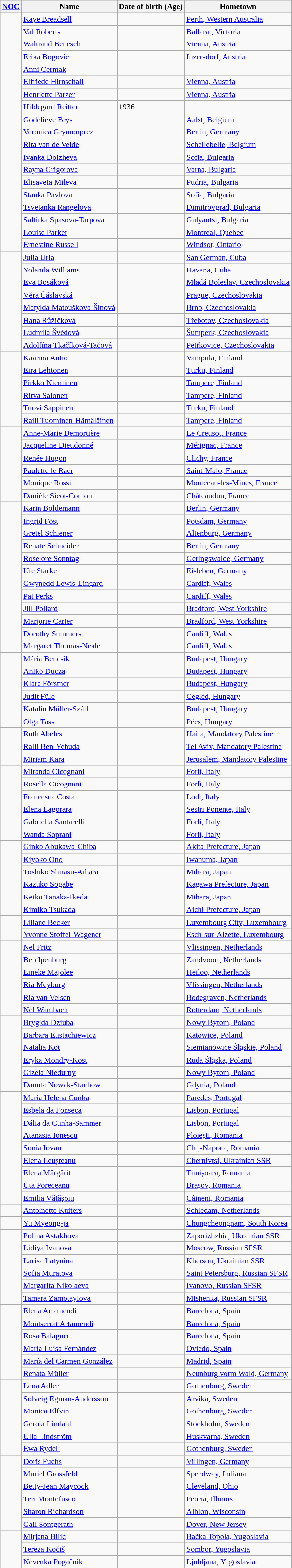<table class="wikitable sortable">
<tr>
<th><a href='#'>NOC</a></th>
<th>Name</th>
<th>Date of birth (Age)</th>
<th>Hometown</th>
</tr>
<tr>
<td rowspan="2"></td>
<td><a href='#'>Kaye Breadsell</a></td>
<td></td>
<td><a href='#'>Perth, Western Australia</a></td>
</tr>
<tr>
<td><a href='#'>Val Roberts</a></td>
<td></td>
<td><a href='#'>Ballarat, Victoria</a></td>
</tr>
<tr>
<td rowspan="6"></td>
<td><a href='#'>Waltraud Benesch</a></td>
<td></td>
<td><a href='#'>Vienna, Austria</a></td>
</tr>
<tr>
<td><a href='#'>Erika Bogovic</a></td>
<td></td>
<td><a href='#'>Inzersdorf, Austria</a></td>
</tr>
<tr>
<td><a href='#'>Anni Cermak</a></td>
<td></td>
<td></td>
</tr>
<tr>
<td><a href='#'>Elfriede Hirnschall</a></td>
<td></td>
<td><a href='#'>Vienna, Austria</a></td>
</tr>
<tr>
<td><a href='#'>Henriette Parzer</a></td>
<td></td>
<td><a href='#'>Vienna, Austria</a></td>
</tr>
<tr>
<td><a href='#'>Hildegard Reitter</a></td>
<td>1936</td>
<td></td>
</tr>
<tr>
<td rowspan="3"></td>
<td><a href='#'>Godelieve Brys</a></td>
<td></td>
<td><a href='#'>Aalst, Belgium</a></td>
</tr>
<tr>
<td><a href='#'>Veronica Grymonprez</a></td>
<td></td>
<td><a href='#'>Berlin, Germany</a></td>
</tr>
<tr>
<td><a href='#'>Rita van de Velde</a></td>
<td></td>
<td><a href='#'>Schellebelle, Belgium</a></td>
</tr>
<tr>
<td rowspan="6"></td>
<td><a href='#'>Ivanka Dolzheva</a></td>
<td></td>
<td><a href='#'>Sofia, Bulgaria</a></td>
</tr>
<tr>
<td><a href='#'>Rayna Grigorova</a></td>
<td></td>
<td><a href='#'>Varna, Bulgaria</a></td>
</tr>
<tr>
<td><a href='#'>Elisaveta Mileva</a></td>
<td></td>
<td><a href='#'>Pudria, Bulgaria</a></td>
</tr>
<tr>
<td><a href='#'>Stanka Pavlova</a></td>
<td></td>
<td><a href='#'>Sofia, Bulgaria</a></td>
</tr>
<tr>
<td><a href='#'>Tsvetanka Rangelova</a></td>
<td></td>
<td><a href='#'>Dimitrovgrad, Bulgaria</a></td>
</tr>
<tr>
<td><a href='#'>Saltirka Spasova-Tarpova</a></td>
<td></td>
<td><a href='#'>Gulyantsi, Bulgaria</a></td>
</tr>
<tr>
<td rowspan="2"></td>
<td><a href='#'>Louise Parker</a></td>
<td></td>
<td><a href='#'>Montreal, Quebec</a></td>
</tr>
<tr>
<td><a href='#'>Ernestine Russell</a></td>
<td></td>
<td><a href='#'>Windsor, Ontario</a></td>
</tr>
<tr>
<td rowspan="2"></td>
<td><a href='#'>Julia Uria</a></td>
<td></td>
<td><a href='#'>San Germán, Cuba</a></td>
</tr>
<tr>
<td><a href='#'>Yolanda Williams</a></td>
<td></td>
<td><a href='#'>Havana, Cuba</a></td>
</tr>
<tr>
<td rowspan="6"></td>
<td><a href='#'>Eva Bosáková</a></td>
<td></td>
<td><a href='#'>Mladá Boleslav, Czechoslovakia</a></td>
</tr>
<tr>
<td><a href='#'>Věra Čáslavská</a></td>
<td></td>
<td><a href='#'>Prague, Czechoslovakia</a></td>
</tr>
<tr>
<td><a href='#'>Matylda Matoušková-Šínová</a></td>
<td></td>
<td><a href='#'>Brno, Czechoslovakia</a></td>
</tr>
<tr>
<td><a href='#'>Hana Růžičková</a></td>
<td></td>
<td><a href='#'>Třebotov, Czechoslovakia</a></td>
</tr>
<tr>
<td><a href='#'>Ludmila Švédová</a></td>
<td></td>
<td><a href='#'>Šumperk, Czechoslovakia</a></td>
</tr>
<tr>
<td><a href='#'>Adolfína Tkačíková-Tačová</a></td>
<td></td>
<td><a href='#'>Petřkovice, Czechoslovakia</a></td>
</tr>
<tr>
<td rowspan="6"></td>
<td><a href='#'>Kaarina Autio</a></td>
<td></td>
<td><a href='#'>Vampula, Finland</a></td>
</tr>
<tr>
<td><a href='#'>Eira Lehtonen</a></td>
<td></td>
<td><a href='#'>Turku, Finland</a></td>
</tr>
<tr>
<td><a href='#'>Pirkko Nieminen</a></td>
<td></td>
<td><a href='#'>Tampere, Finland</a></td>
</tr>
<tr>
<td><a href='#'>Ritva Salonen</a></td>
<td></td>
<td><a href='#'>Tampere, Finland</a></td>
</tr>
<tr>
<td><a href='#'>Tuovi Sappinen</a></td>
<td></td>
<td><a href='#'>Turku, Finland</a></td>
</tr>
<tr>
<td><a href='#'>Raili Tuominen-Hämäläinen</a></td>
<td></td>
<td><a href='#'>Tampere, Finland</a></td>
</tr>
<tr>
<td rowspan="6"></td>
<td><a href='#'>Anne-Marie Demortière</a></td>
<td></td>
<td><a href='#'>Le Creusot, France</a></td>
</tr>
<tr>
<td><a href='#'>Jacqueline Dieudonné</a></td>
<td></td>
<td><a href='#'>Mérignac, France</a></td>
</tr>
<tr>
<td><a href='#'>Renée Hugon</a></td>
<td></td>
<td><a href='#'>Clichy, France</a></td>
</tr>
<tr>
<td><a href='#'>Paulette le Raer</a></td>
<td></td>
<td><a href='#'>Saint-Malo, France</a></td>
</tr>
<tr>
<td><a href='#'>Monique Rossi</a></td>
<td></td>
<td><a href='#'>Montceau-les-Mines, France</a></td>
</tr>
<tr>
<td><a href='#'>Danièle Sicot-Coulon</a></td>
<td></td>
<td><a href='#'>Châteaudun, France</a></td>
</tr>
<tr>
<td rowspan="6"></td>
<td><a href='#'>Karin Boldemann</a></td>
<td></td>
<td><a href='#'>Berlin, Germany</a></td>
</tr>
<tr>
<td><a href='#'>Ingrid Föst</a></td>
<td></td>
<td><a href='#'>Potsdam, Germany</a></td>
</tr>
<tr>
<td><a href='#'>Gretel Schiener</a></td>
<td></td>
<td><a href='#'>Altenburg, Germany</a></td>
</tr>
<tr>
<td><a href='#'>Renate Schneider</a></td>
<td></td>
<td><a href='#'>Berlin, Germany</a></td>
</tr>
<tr>
<td><a href='#'>Roselore Sonntag</a></td>
<td></td>
<td><a href='#'>Geringswalde, Germany</a></td>
</tr>
<tr>
<td><a href='#'>Ute Starke</a></td>
<td></td>
<td><a href='#'>Eisleben, Germany</a></td>
</tr>
<tr>
<td rowspan="6"></td>
<td><a href='#'>Gwynedd Lewis-Lingard</a></td>
<td></td>
<td><a href='#'>Cardiff, Wales</a></td>
</tr>
<tr>
<td><a href='#'>Pat Perks</a></td>
<td></td>
<td><a href='#'>Cardiff, Wales</a></td>
</tr>
<tr>
<td><a href='#'>Jill Pollard</a></td>
<td></td>
<td><a href='#'>Bradford, West Yorkshire</a></td>
</tr>
<tr>
<td><a href='#'>Marjorie Carter</a></td>
<td></td>
<td><a href='#'>Bradford, West Yorkshire</a></td>
</tr>
<tr>
<td><a href='#'>Dorothy Summers</a></td>
<td></td>
<td><a href='#'>Cardiff, Wales</a></td>
</tr>
<tr>
<td><a href='#'>Margaret Thomas-Neale</a></td>
<td></td>
<td><a href='#'>Cardiff, Wales</a></td>
</tr>
<tr>
<td rowspan="6"></td>
<td><a href='#'>Mária Bencsik</a></td>
<td></td>
<td><a href='#'>Budapest, Hungary</a></td>
</tr>
<tr>
<td><a href='#'>Anikó Ducza</a></td>
<td></td>
<td><a href='#'>Budapest, Hungary</a></td>
</tr>
<tr>
<td><a href='#'>Klára Förstner</a></td>
<td></td>
<td><a href='#'>Budapest, Hungary</a></td>
</tr>
<tr>
<td><a href='#'>Judit Füle</a></td>
<td></td>
<td><a href='#'>Cegléd, Hungary</a></td>
</tr>
<tr>
<td><a href='#'>Katalin Müller-Száll</a></td>
<td></td>
<td><a href='#'>Budapest, Hungary</a></td>
</tr>
<tr>
<td><a href='#'>Olga Tass</a></td>
<td></td>
<td><a href='#'>Pécs, Hungary</a></td>
</tr>
<tr>
<td rowspan="3"></td>
<td><a href='#'>Ruth Abeles</a></td>
<td></td>
<td><a href='#'>Haifa, Mandatory Palestine</a></td>
</tr>
<tr>
<td><a href='#'>Ralli Ben-Yehuda</a></td>
<td></td>
<td><a href='#'>Tel Aviv, Mandatory Palestine</a></td>
</tr>
<tr>
<td><a href='#'>Miriam Kara</a></td>
<td></td>
<td><a href='#'>Jerusalem, Mandatory Palestine</a></td>
</tr>
<tr>
<td rowspan="6"></td>
<td><a href='#'>Miranda Cicognani</a></td>
<td></td>
<td><a href='#'>Forlì, Italy</a></td>
</tr>
<tr>
<td><a href='#'>Rosella Cicognani</a></td>
<td></td>
<td><a href='#'>Forlì, Italy</a></td>
</tr>
<tr>
<td><a href='#'>Francesca Costa</a></td>
<td></td>
<td><a href='#'>Lodi, Italy</a></td>
</tr>
<tr>
<td><a href='#'>Elena Lagorara</a></td>
<td></td>
<td><a href='#'>Sestri Ponente, Italy</a></td>
</tr>
<tr>
<td><a href='#'>Gabriella Santarelli</a></td>
<td></td>
<td><a href='#'>Forlì, Italy</a></td>
</tr>
<tr>
<td><a href='#'>Wanda Soprani</a></td>
<td></td>
<td><a href='#'>Forlì, Italy</a></td>
</tr>
<tr>
<td rowspan="6"></td>
<td><a href='#'>Ginko Abukawa-Chiba</a></td>
<td></td>
<td><a href='#'>Akita Prefecture, Japan</a></td>
</tr>
<tr>
<td><a href='#'>Kiyoko Ono</a></td>
<td></td>
<td><a href='#'>Iwanuma, Japan</a></td>
</tr>
<tr>
<td><a href='#'>Toshiko Shirasu-Aihara</a></td>
<td></td>
<td><a href='#'>Mihara, Japan</a></td>
</tr>
<tr>
<td><a href='#'>Kazuko Sogabe</a></td>
<td></td>
<td><a href='#'>Kagawa Prefecture, Japan</a></td>
</tr>
<tr>
<td><a href='#'>Keiko Tanaka-Ikeda</a></td>
<td></td>
<td><a href='#'>Mihara, Japan</a></td>
</tr>
<tr>
<td><a href='#'>Kimiko Tsukada</a></td>
<td></td>
<td><a href='#'>Aichi Prefecture, Japan</a></td>
</tr>
<tr>
<td rowspan="2"></td>
<td><a href='#'>Liliane Becker</a></td>
<td></td>
<td><a href='#'>Luxembourg City, Luxembourg</a></td>
</tr>
<tr>
<td><a href='#'>Yvonne Stoffel-Wagener</a></td>
<td></td>
<td><a href='#'>Esch-sur-Alzette, Luxembourg</a></td>
</tr>
<tr>
<td rowspan="6"></td>
<td><a href='#'>Nel Fritz</a></td>
<td></td>
<td><a href='#'>Vlissingen, Netherlands</a></td>
</tr>
<tr>
<td><a href='#'>Bep Ipenburg</a></td>
<td></td>
<td><a href='#'>Zandvoort, Netherlands</a></td>
</tr>
<tr>
<td><a href='#'>Lineke Majolee</a></td>
<td></td>
<td><a href='#'>Heiloo, Netherlands</a></td>
</tr>
<tr>
<td><a href='#'>Ria Meyburg</a></td>
<td></td>
<td><a href='#'>Vlissingen, Netherlands</a></td>
</tr>
<tr>
<td><a href='#'>Ria van Velsen</a></td>
<td></td>
<td><a href='#'>Bodegraven, Netherlands</a></td>
</tr>
<tr>
<td><a href='#'>Nel Wambach</a></td>
<td></td>
<td><a href='#'>Rotterdam, Netherlands</a></td>
</tr>
<tr>
<td rowspan="6"></td>
<td><a href='#'>Brygida Dziuba</a></td>
<td></td>
<td><a href='#'>Nowy Bytom, Poland</a></td>
</tr>
<tr>
<td><a href='#'>Barbara Eustachiewicz</a></td>
<td></td>
<td><a href='#'>Katowice, Poland</a></td>
</tr>
<tr>
<td><a href='#'>Natalia Kot</a></td>
<td></td>
<td><a href='#'>Siemianowice Śląskie, Poland</a></td>
</tr>
<tr>
<td><a href='#'>Eryka Mondry-Kost</a></td>
<td></td>
<td><a href='#'>Ruda Śląska, Poland</a></td>
</tr>
<tr>
<td><a href='#'>Gizela Niedurny</a></td>
<td></td>
<td><a href='#'>Nowy Bytom, Poland</a></td>
</tr>
<tr>
<td><a href='#'>Danuta Nowak-Stachow</a></td>
<td></td>
<td><a href='#'>Gdynia, Poland</a></td>
</tr>
<tr>
<td rowspan="3"></td>
<td><a href='#'>Maria Helena Cunha</a></td>
<td></td>
<td><a href='#'>Paredes, Portugal</a></td>
</tr>
<tr>
<td><a href='#'>Esbela da Fonseca</a></td>
<td></td>
<td><a href='#'>Lisbon, Portugal</a></td>
</tr>
<tr>
<td><a href='#'>Dália da Cunha-Sammer</a></td>
<td></td>
<td><a href='#'>Lisbon, Portugal</a></td>
</tr>
<tr>
<td rowspan="6"></td>
<td><a href='#'>Atanasia Ionescu</a></td>
<td></td>
<td><a href='#'>Ploiești, Romania</a></td>
</tr>
<tr>
<td><a href='#'>Sonia Iovan</a></td>
<td></td>
<td><a href='#'>Cluj-Napoca, Romania</a></td>
</tr>
<tr>
<td><a href='#'>Elena Leușteanu</a></td>
<td></td>
<td><a href='#'>Chernivtsi, Ukrainian SSR</a></td>
</tr>
<tr>
<td><a href='#'>Elena Mărgărit</a></td>
<td></td>
<td><a href='#'>Timișoara, Romania</a></td>
</tr>
<tr>
<td><a href='#'>Uta Poreceanu</a></td>
<td></td>
<td><a href='#'>Brașov, Romania</a></td>
</tr>
<tr>
<td><a href='#'>Emilia Vătășoiu</a></td>
<td></td>
<td><a href='#'>Câineni, Romania</a></td>
</tr>
<tr>
<td></td>
<td><a href='#'>Antoinette Kuiters</a></td>
<td></td>
<td><a href='#'>Schiedam, Netherlands</a></td>
</tr>
<tr>
<td></td>
<td><a href='#'>Yu Myeong-ja</a></td>
<td></td>
<td><a href='#'>Chungcheongnam, South Korea</a></td>
</tr>
<tr>
<td rowspan="6"></td>
<td><a href='#'>Polina Astakhova</a></td>
<td></td>
<td><a href='#'>Zaporizhzhia, Ukrainian SSR</a></td>
</tr>
<tr>
<td><a href='#'>Lidiya Ivanova</a></td>
<td></td>
<td><a href='#'>Moscow, Russian SFSR</a></td>
</tr>
<tr>
<td><a href='#'>Larisa Latynina</a></td>
<td></td>
<td><a href='#'>Kherson, Ukrainian SSR</a></td>
</tr>
<tr>
<td><a href='#'>Sofia Muratova</a></td>
<td></td>
<td><a href='#'>Saint Petersburg, Russian SFSR</a></td>
</tr>
<tr>
<td><a href='#'>Margarita Nikolaeva</a></td>
<td></td>
<td><a href='#'>Ivanovo, Russian SFSR</a></td>
</tr>
<tr>
<td><a href='#'>Tamara Zamotaylova</a></td>
<td></td>
<td><a href='#'>Mishenka, Russian SFSR</a></td>
</tr>
<tr>
<td rowspan="6"></td>
<td><a href='#'>Elena Artamendi</a></td>
<td></td>
<td><a href='#'>Barcelona, Spain</a></td>
</tr>
<tr>
<td><a href='#'>Montserrat Artamendi</a></td>
<td></td>
<td><a href='#'>Barcelona, Spain</a></td>
</tr>
<tr>
<td><a href='#'>Rosa Balaguer</a></td>
<td></td>
<td><a href='#'>Barcelona, Spain</a></td>
</tr>
<tr>
<td><a href='#'>María Luisa Fernández</a></td>
<td></td>
<td><a href='#'>Oviedo, Spain</a></td>
</tr>
<tr>
<td><a href='#'>María del Carmen González</a></td>
<td></td>
<td><a href='#'>Madrid, Spain</a></td>
</tr>
<tr>
<td><a href='#'>Renata Müller</a></td>
<td></td>
<td><a href='#'>Neunburg vorm Wald, Germany</a></td>
</tr>
<tr>
<td rowspan="6"></td>
<td><a href='#'>Lena Adler</a></td>
<td></td>
<td><a href='#'>Gothenburg, Sweden</a></td>
</tr>
<tr>
<td><a href='#'>Solveig Egman-Andersson</a></td>
<td></td>
<td><a href='#'>Arvika, Sweden</a></td>
</tr>
<tr>
<td><a href='#'>Monica Elfvin</a></td>
<td></td>
<td><a href='#'>Gothenburg, Sweden</a></td>
</tr>
<tr>
<td><a href='#'>Gerola Lindahl</a></td>
<td></td>
<td><a href='#'>Stockholm, Sweden</a></td>
</tr>
<tr>
<td><a href='#'>Ulla Lindström</a></td>
<td></td>
<td><a href='#'>Huskvarna, Sweden</a></td>
</tr>
<tr>
<td><a href='#'>Ewa Rydell</a></td>
<td></td>
<td><a href='#'>Gothenburg, Sweden</a></td>
</tr>
<tr>
<td rowspan="6"></td>
<td><a href='#'>Doris Fuchs</a></td>
<td></td>
<td><a href='#'>Villingen, Germany</a></td>
</tr>
<tr>
<td><a href='#'>Muriel Grossfeld</a></td>
<td></td>
<td><a href='#'>Speedway, Indiana</a></td>
</tr>
<tr>
<td><a href='#'>Betty-Jean Maycock</a></td>
<td></td>
<td><a href='#'>Cleveland, Ohio</a></td>
</tr>
<tr>
<td><a href='#'>Teri Montefusco</a></td>
<td></td>
<td><a href='#'>Peoria, Illinois</a></td>
</tr>
<tr>
<td><a href='#'>Sharon Richardson</a></td>
<td></td>
<td><a href='#'>Albion, Wisconsin</a></td>
</tr>
<tr>
<td><a href='#'>Gail Sontgerath</a></td>
<td></td>
<td><a href='#'>Dover, New Jersey</a></td>
</tr>
<tr>
<td rowspan="3"></td>
<td><a href='#'>Mirjana Bilić</a></td>
<td></td>
<td><a href='#'>Bačka Topola, Yugoslavia</a></td>
</tr>
<tr>
<td><a href='#'>Tereza Kočiš</a></td>
<td></td>
<td><a href='#'>Sombor, Yugoslavia</a></td>
</tr>
<tr>
<td><a href='#'>Nevenka Pogačnik</a></td>
<td></td>
<td><a href='#'>Ljubljana, Yugoslavia</a></td>
</tr>
<tr>
</tr>
</table>
